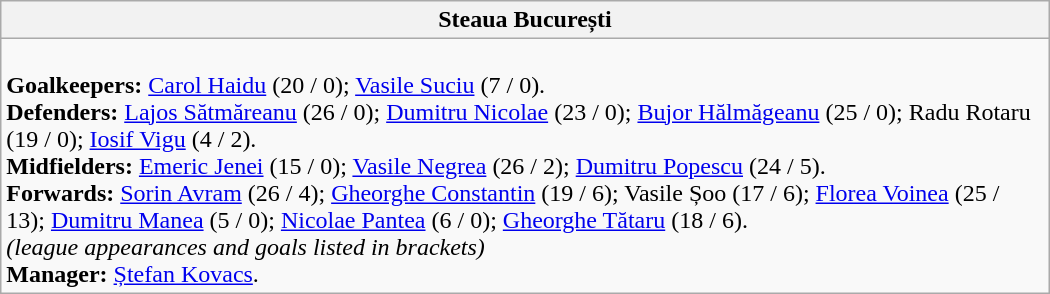<table class="wikitable" style="width:700px">
<tr>
<th>Steaua București</th>
</tr>
<tr>
<td><br><strong>Goalkeepers:</strong> <a href='#'>Carol Haidu</a> (20 / 0); <a href='#'>Vasile Suciu</a> (7 / 0).<br>
<strong>Defenders:</strong> <a href='#'>Lajos Sătmăreanu</a> (26 / 0); <a href='#'>Dumitru Nicolae</a> (23 / 0); <a href='#'>Bujor Hălmăgeanu</a> (25 / 0); Radu Rotaru (19 / 0); <a href='#'>Iosif Vigu</a> (4 / 2).<br>
<strong>Midfielders:</strong>  <a href='#'>Emeric Jenei</a> (15 / 0); <a href='#'>Vasile Negrea</a> (26 / 2); <a href='#'>Dumitru Popescu</a> (24 / 5).<br>
<strong>Forwards:</strong> <a href='#'>Sorin Avram</a> (26 / 4); <a href='#'>Gheorghe Constantin</a> (19 / 6); Vasile Șoo (17 / 6); <a href='#'>Florea Voinea</a> (25 / 13);  <a href='#'>Dumitru Manea</a> (5 / 0); <a href='#'>Nicolae Pantea</a> (6 / 0); <a href='#'>Gheorghe Tătaru</a> (18 / 6).
<br><em>(league appearances and goals listed in brackets)</em><br><strong>Manager:</strong> <a href='#'>Ștefan Kovacs</a>.</td>
</tr>
</table>
